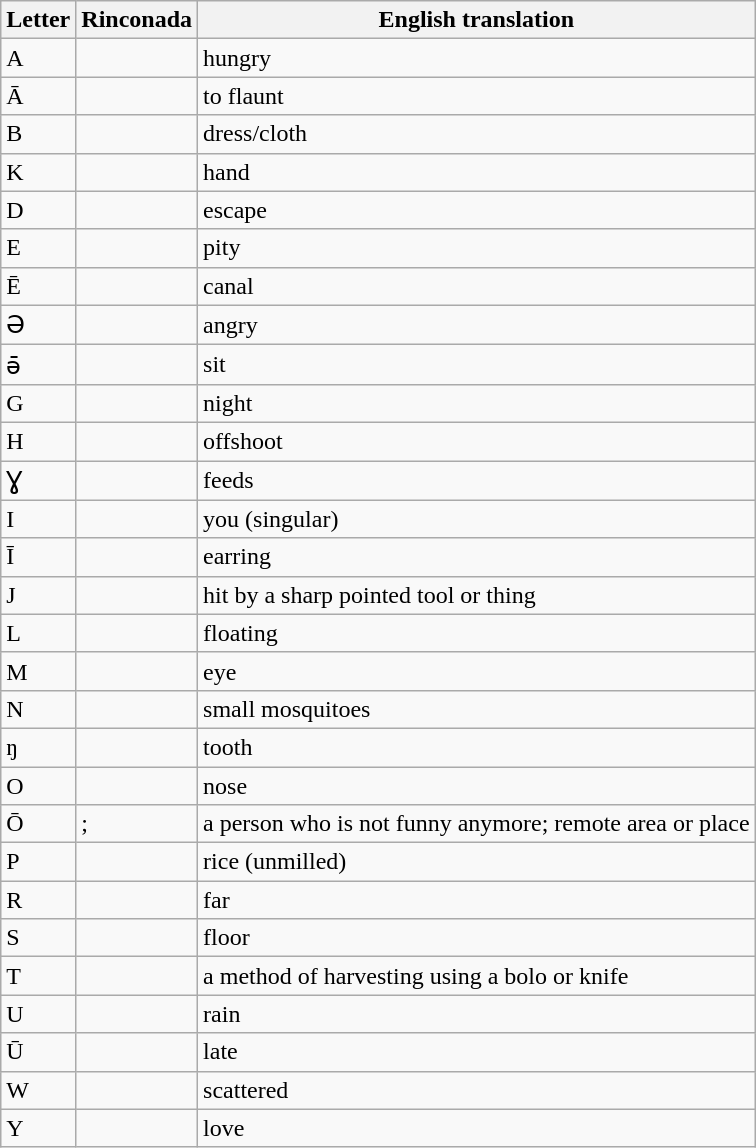<table class="wikitable">
<tr>
<th>Letter</th>
<th>Rinconada</th>
<th>English translation</th>
</tr>
<tr>
<td>A</td>
<td></td>
<td>hungry</td>
</tr>
<tr>
<td>Ā</td>
<td></td>
<td>to flaunt</td>
</tr>
<tr>
<td>B</td>
<td></td>
<td>dress/cloth</td>
</tr>
<tr>
<td>K</td>
<td></td>
<td>hand</td>
</tr>
<tr>
<td>D</td>
<td></td>
<td>escape</td>
</tr>
<tr>
<td>E</td>
<td></td>
<td>pity</td>
</tr>
<tr>
<td>Ē</td>
<td></td>
<td>canal</td>
</tr>
<tr>
<td>Ə</td>
<td></td>
<td>angry</td>
</tr>
<tr>
<td>ə̄</td>
<td></td>
<td>sit</td>
</tr>
<tr>
<td>G</td>
<td></td>
<td>night</td>
</tr>
<tr>
<td>H</td>
<td></td>
<td>offshoot</td>
</tr>
<tr>
<td>Ɣ</td>
<td></td>
<td>feeds</td>
</tr>
<tr>
<td>I</td>
<td></td>
<td>you (singular)</td>
</tr>
<tr>
<td>Ī</td>
<td></td>
<td>earring</td>
</tr>
<tr>
<td>J</td>
<td></td>
<td>hit by a sharp pointed tool or thing</td>
</tr>
<tr>
<td>L</td>
<td></td>
<td>floating</td>
</tr>
<tr>
<td>M</td>
<td></td>
<td>eye</td>
</tr>
<tr>
<td>N</td>
<td></td>
<td>small mosquitoes</td>
</tr>
<tr>
<td>ŋ</td>
<td></td>
<td>tooth</td>
</tr>
<tr>
<td>O</td>
<td></td>
<td>nose</td>
</tr>
<tr>
<td>Ō</td>
<td>; </td>
<td>a person who is not funny anymore; remote area or place</td>
</tr>
<tr>
<td>P</td>
<td></td>
<td>rice (unmilled)</td>
</tr>
<tr>
<td>R</td>
<td></td>
<td>far</td>
</tr>
<tr>
<td>S</td>
<td></td>
<td>floor</td>
</tr>
<tr>
<td>T</td>
<td></td>
<td>a method of harvesting using a bolo or knife</td>
</tr>
<tr>
<td>U</td>
<td></td>
<td>rain</td>
</tr>
<tr>
<td>Ū</td>
<td></td>
<td>late</td>
</tr>
<tr>
<td>W</td>
<td></td>
<td>scattered</td>
</tr>
<tr>
<td>Y</td>
<td></td>
<td>love</td>
</tr>
</table>
